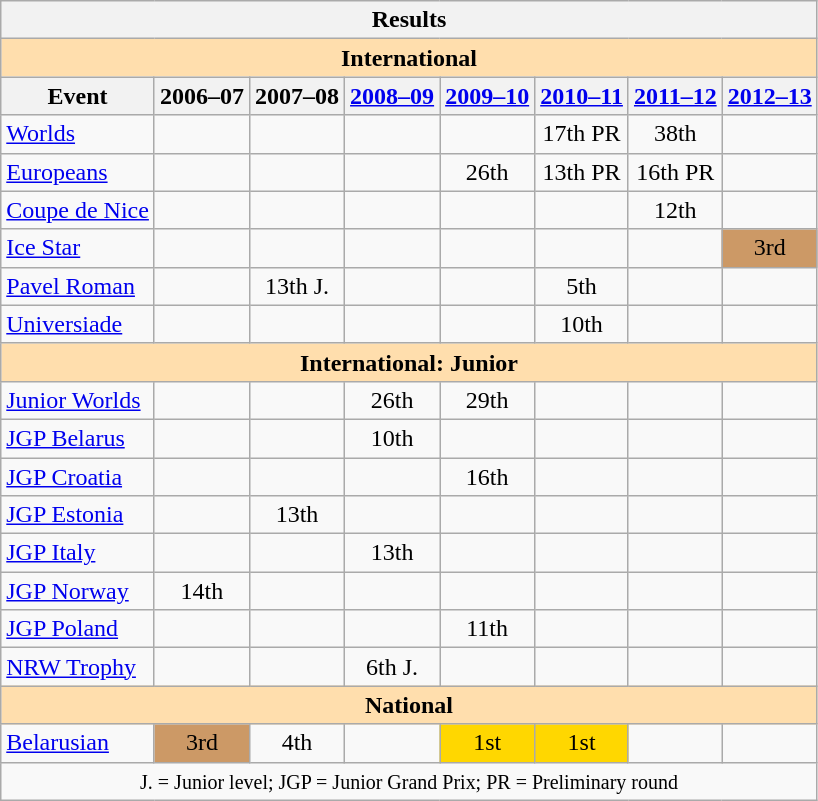<table class="wikitable" style="text-align:center">
<tr>
<th colspan=8 align=center><strong>Results</strong></th>
</tr>
<tr>
<th style="background-color: #ffdead; " colspan=8 align=center><strong>International</strong></th>
</tr>
<tr>
<th>Event</th>
<th>2006–07</th>
<th>2007–08</th>
<th><a href='#'>2008–09</a></th>
<th><a href='#'>2009–10</a></th>
<th><a href='#'>2010–11</a></th>
<th><a href='#'>2011–12</a></th>
<th><a href='#'>2012–13</a></th>
</tr>
<tr>
<td align=left><a href='#'>Worlds</a></td>
<td></td>
<td></td>
<td></td>
<td></td>
<td>17th PR</td>
<td>38th</td>
<td></td>
</tr>
<tr>
<td align=left><a href='#'>Europeans</a></td>
<td></td>
<td></td>
<td></td>
<td>26th</td>
<td>13th PR</td>
<td>16th PR</td>
<td></td>
</tr>
<tr>
<td align=left><a href='#'>Coupe de Nice</a></td>
<td></td>
<td></td>
<td></td>
<td></td>
<td></td>
<td>12th</td>
<td></td>
</tr>
<tr>
<td align=left><a href='#'>Ice Star</a></td>
<td></td>
<td></td>
<td></td>
<td></td>
<td></td>
<td></td>
<td bgcolor=cc9966>3rd</td>
</tr>
<tr>
<td align=left><a href='#'>Pavel Roman</a></td>
<td></td>
<td>13th J.</td>
<td></td>
<td></td>
<td>5th</td>
<td></td>
<td></td>
</tr>
<tr>
<td align=left><a href='#'>Universiade</a></td>
<td></td>
<td></td>
<td></td>
<td></td>
<td>10th</td>
<td></td>
<td></td>
</tr>
<tr>
<th style="background-color: #ffdead; " colspan=8 align=center><strong>International: Junior</strong></th>
</tr>
<tr>
<td align=left><a href='#'>Junior Worlds</a></td>
<td></td>
<td></td>
<td>26th</td>
<td>29th</td>
<td></td>
<td></td>
<td></td>
</tr>
<tr>
<td align=left><a href='#'>JGP Belarus</a></td>
<td></td>
<td></td>
<td>10th</td>
<td></td>
<td></td>
<td></td>
<td></td>
</tr>
<tr>
<td align=left><a href='#'>JGP Croatia</a></td>
<td></td>
<td></td>
<td></td>
<td>16th</td>
<td></td>
<td></td>
<td></td>
</tr>
<tr>
<td align=left><a href='#'>JGP Estonia</a></td>
<td></td>
<td>13th</td>
<td></td>
<td></td>
<td></td>
<td></td>
<td></td>
</tr>
<tr>
<td align=left><a href='#'>JGP Italy</a></td>
<td></td>
<td></td>
<td>13th</td>
<td></td>
<td></td>
<td></td>
<td></td>
</tr>
<tr>
<td align=left><a href='#'>JGP Norway</a></td>
<td>14th</td>
<td></td>
<td></td>
<td></td>
<td></td>
<td></td>
<td></td>
</tr>
<tr>
<td align=left><a href='#'>JGP Poland</a></td>
<td></td>
<td></td>
<td></td>
<td>11th</td>
<td></td>
<td></td>
<td></td>
</tr>
<tr>
<td align=left><a href='#'>NRW Trophy</a></td>
<td></td>
<td></td>
<td>6th J.</td>
<td></td>
<td></td>
<td></td>
<td></td>
</tr>
<tr>
<th style="background-color: #ffdead; " colspan=8 align=center><strong>National</strong></th>
</tr>
<tr>
<td align=left><a href='#'>Belarusian</a></td>
<td bgcolor=cc9966>3rd</td>
<td>4th</td>
<td></td>
<td bgcolor=gold>1st</td>
<td bgcolor=gold>1st</td>
<td></td>
<td></td>
</tr>
<tr>
<td colspan=8 align=center><small> J. = Junior level; JGP = Junior Grand Prix; PR = Preliminary round </small></td>
</tr>
</table>
